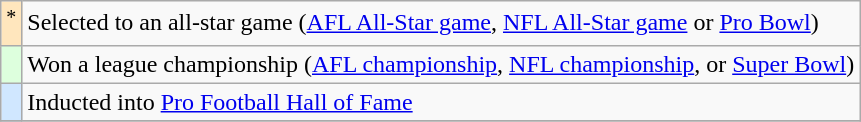<table class="wikitable">
<tr>
<td style="background-color:#FFE6BD" align="center"><sup>*</sup></td>
<td colspan="5">Selected to an all-star game (<a href='#'>AFL All-Star game</a>, <a href='#'>NFL All-Star game</a> or <a href='#'>Pro Bowl</a>)</td>
</tr>
<tr>
<td style="background-color:#DDFFDD" align="center"><sup></sup></td>
<td colspan="5">Won a league championship (<a href='#'>AFL championship</a>, <a href='#'>NFL championship</a>, or <a href='#'>Super Bowl</a>)</td>
</tr>
<tr>
<td style="background-color:#D0E7FF" align="center"><sup></sup></td>
<td colspan="5">Inducted into <a href='#'>Pro Football Hall of Fame</a></td>
</tr>
<tr>
</tr>
</table>
